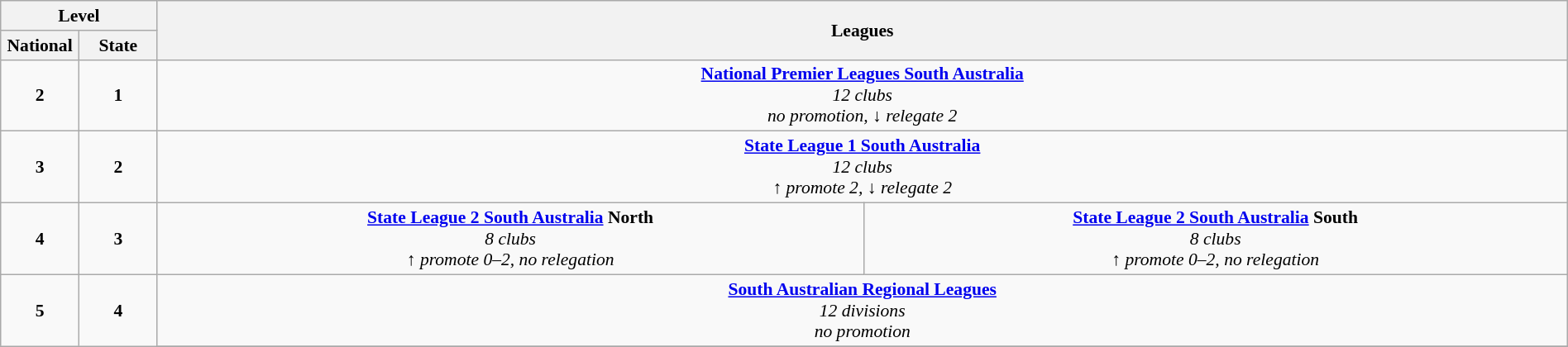<table class="wikitable" style="text-align:center; width:100%; font-size:90%">
<tr>
<th colspan=2>Level</th>
<th colspan=8 rowspan=2>Leagues</th>
</tr>
<tr>
<th width=5%>National</th>
<th width=5%>State</th>
</tr>
<tr>
<td><strong>2</strong></td>
<td><strong>1</strong></td>
<td colspan=8><strong><a href='#'>National Premier Leagues South Australia</a></strong><br><em>12 clubs</em><br><em>no promotion, ↓ relegate 2</em></td>
</tr>
<tr>
<td><strong>3</strong></td>
<td><strong>2</strong></td>
<td colspan=8><strong><a href='#'>State League 1 South Australia</a></strong><br><em>12 clubs</em><br><em>↑ promote 2, ↓ relegate 2</em></td>
</tr>
<tr>
<td><strong>4</strong></td>
<td><strong>3</strong></td>
<td colspan=4><strong><a href='#'>State League 2 South Australia</a> North</strong><br><em>8 clubs</em><br><em>↑ promote 0–2, no relegation</em></td>
<td colspan=4><strong><a href='#'>State League 2 South Australia</a> South</strong><br><em>8 clubs</em><br><em>↑ promote 0–2, no relegation</em></td>
</tr>
<tr>
<td rowspan=8><strong>5</strong></td>
<td rowspan=8><strong>4</strong></td>
<td colspan=8><strong><a href='#'>South Australian Regional Leagues</a></strong><br><em>12 divisions</em><br><em>no promotion</em></td>
</tr>
<tr>
</tr>
</table>
